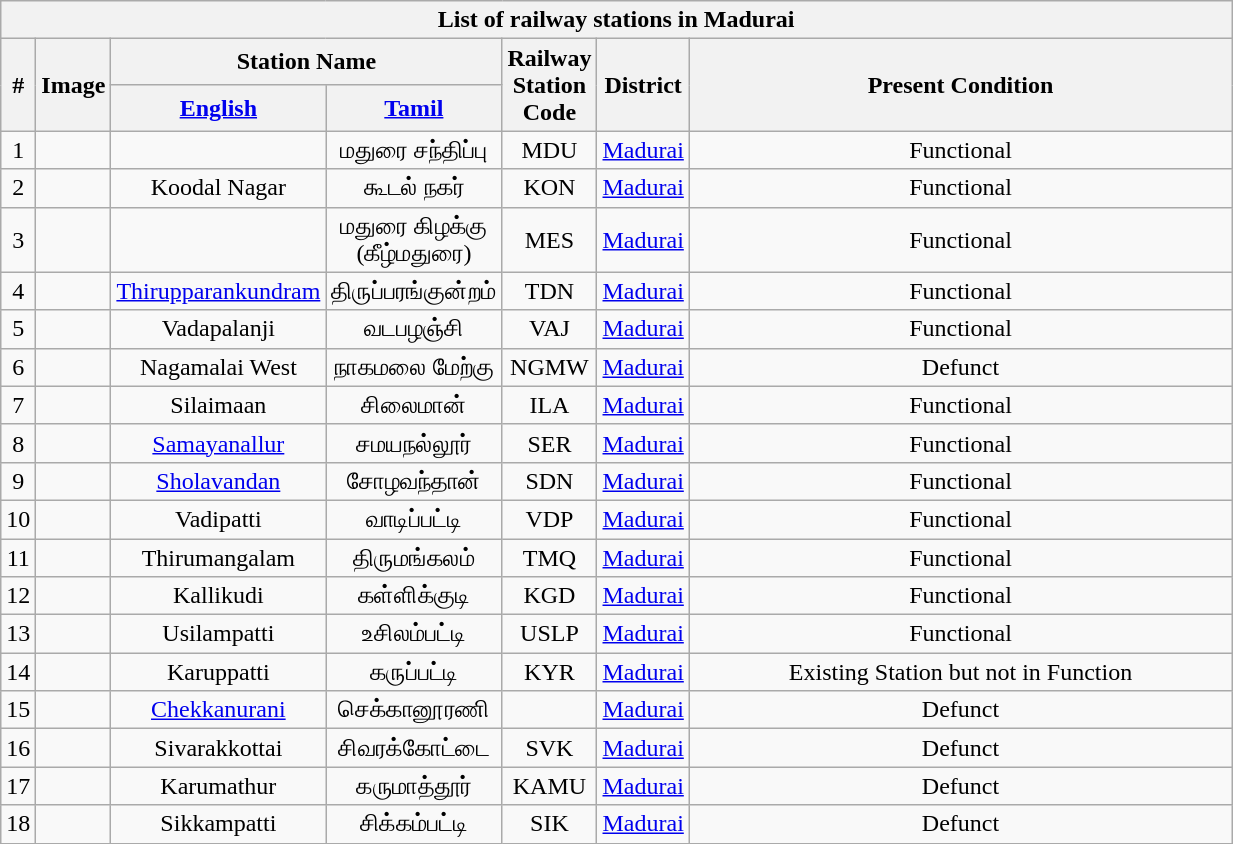<table class="wikitable"  style="text-align:center; width:65%;">
<tr>
<th colspan="13"><span><strong>List of railway stations in Madurai </strong></span></th>
</tr>
<tr>
<th style="width:1%;" rowspan="2">#</th>
<th style="width:5%;" rowspan="2">Image</th>
<th style="width:20%;" colspan="2">Station Name</th>
<th style="width:1%;" rowspan="2">Railway Station Code</th>
<th style="width:5%;" rowspan="2">District</th>
<th rowspan="2">Present Condition</th>
</tr>
<tr>
<th><a href='#'>English</a></th>
<th><a href='#'>Tamil</a></th>
</tr>
<tr>
<td>1</td>
<td></td>
<td></td>
<td>மதுரை சந்திப்பு</td>
<td>MDU</td>
<td><a href='#'>Madurai</a></td>
<td>Functional</td>
</tr>
<tr>
<td>2</td>
<td></td>
<td>Koodal Nagar</td>
<td>கூடல் நகர்</td>
<td>KON</td>
<td><a href='#'>Madurai</a></td>
<td>Functional</td>
</tr>
<tr>
<td>3</td>
<td></td>
<td></td>
<td>மதுரை கிழக்கு (கீழ்மதுரை)</td>
<td>MES</td>
<td><a href='#'>Madurai</a></td>
<td>Functional</td>
</tr>
<tr>
<td>4</td>
<td></td>
<td><a href='#'>Thirupparankundram</a></td>
<td>திருப்பரங்குன்றம்</td>
<td>TDN</td>
<td><a href='#'>Madurai</a></td>
<td>Functional</td>
</tr>
<tr>
<td>5</td>
<td></td>
<td>Vadapalanji</td>
<td>வடபழஞ்சி</td>
<td>VAJ</td>
<td><a href='#'>Madurai</a></td>
<td>Functional</td>
</tr>
<tr>
<td>6</td>
<td></td>
<td>Nagamalai West</td>
<td>நாகமலை மேற்கு</td>
<td>NGMW</td>
<td><a href='#'>Madurai</a></td>
<td>Defunct</td>
</tr>
<tr>
<td>7</td>
<td></td>
<td>Silaimaan</td>
<td>சிலைமான்</td>
<td>ILA</td>
<td><a href='#'>Madurai</a></td>
<td>Functional</td>
</tr>
<tr>
<td>8</td>
<td></td>
<td><a href='#'>Samayanallur</a></td>
<td>சமயநல்லூர்</td>
<td>SER</td>
<td><a href='#'>Madurai</a></td>
<td>Functional</td>
</tr>
<tr>
<td>9</td>
<td></td>
<td><a href='#'>Sholavandan</a></td>
<td>சோழவந்தான்</td>
<td>SDN</td>
<td><a href='#'>Madurai</a></td>
<td>Functional</td>
</tr>
<tr>
<td>10</td>
<td></td>
<td>Vadipatti</td>
<td>வாடிப்பட்டி</td>
<td>VDP</td>
<td><a href='#'>Madurai</a></td>
<td>Functional</td>
</tr>
<tr>
<td>11</td>
<td></td>
<td>Thirumangalam</td>
<td>திருமங்கலம்</td>
<td>TMQ</td>
<td><a href='#'>Madurai</a></td>
<td>Functional</td>
</tr>
<tr>
<td>12</td>
<td></td>
<td>Kallikudi</td>
<td>கள்ளிக்குடி</td>
<td>KGD</td>
<td><a href='#'>Madurai</a></td>
<td>Functional</td>
</tr>
<tr>
<td>13</td>
<td></td>
<td>Usilampatti</td>
<td>உசிலம்பட்டி</td>
<td>USLP</td>
<td><a href='#'>Madurai</a></td>
<td>Functional</td>
</tr>
<tr>
<td>14</td>
<td></td>
<td>Karuppatti</td>
<td>கருப்பட்டி</td>
<td>KYR</td>
<td><a href='#'>Madurai</a></td>
<td>Existing Station but not in Function</td>
</tr>
<tr>
<td>15</td>
<td></td>
<td><a href='#'>Chekkanurani</a></td>
<td>செக்கானூரணி</td>
<td></td>
<td><a href='#'>Madurai</a></td>
<td>Defunct</td>
</tr>
<tr>
<td>16</td>
<td></td>
<td>Sivarakkottai</td>
<td>சிவரக்கோட்டை</td>
<td>SVK</td>
<td><a href='#'>Madurai</a></td>
<td>Defunct</td>
</tr>
<tr>
<td>17</td>
<td></td>
<td>Karumathur</td>
<td>கருமாத்தூர்</td>
<td>KAMU</td>
<td><a href='#'>Madurai</a></td>
<td>Defunct</td>
</tr>
<tr>
<td>18</td>
<td></td>
<td>Sikkampatti</td>
<td>சிக்கம்பட்டி</td>
<td>SIK</td>
<td><a href='#'>Madurai</a></td>
<td>Defunct</td>
</tr>
</table>
